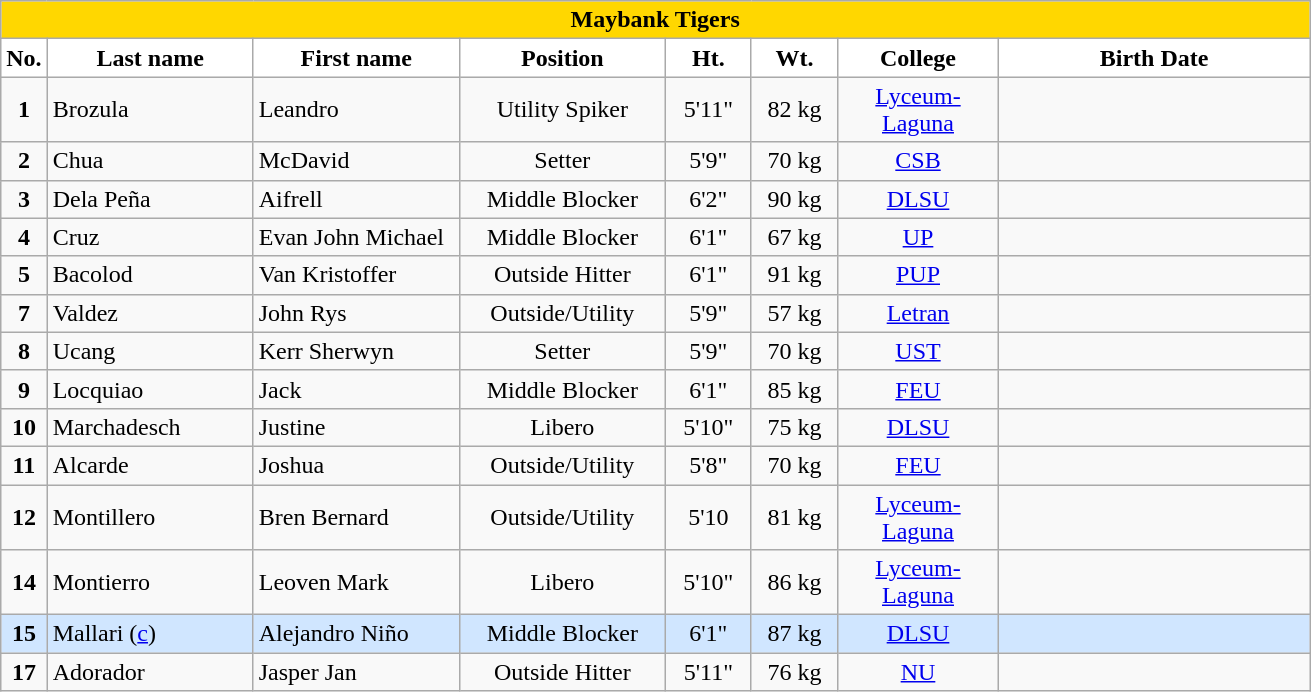<table class="wikitable" style="text-align:center;">
<tr>
<td colspan="8" style= "background:#FFD700; color: Black; text-align: center"><strong>Maybank Tigers</strong></td>
</tr>
<tr>
<th width=3px style="background: White; color: Black; text-align: center"><strong>No.</strong></th>
<th width=130px style="background: White; color: Black">Last name</th>
<th width=130px style="background: White; color: Black">First name</th>
<th width=130px style="background: White; color: Black">Position</th>
<th width=50px style="background: White; color: Black">Ht.</th>
<th width=50px style="background: White; color: Black">Wt.</th>
<th width=100px style="background: White; color: Black">College</th>
<th width=200px style="background: White; color: Black">Birth Date</th>
</tr>
<tr>
<td><strong>1</strong></td>
<td style="text-align: left">Brozula</td>
<td style="text-align: left">Leandro</td>
<td>Utility Spiker</td>
<td>5'11"</td>
<td>82 kg</td>
<td><a href='#'>Lyceum-Laguna</a></td>
<td></td>
</tr>
<tr>
<td><strong>2</strong></td>
<td style="text-align: left">Chua</td>
<td style="text-align: left">McDavid</td>
<td>Setter</td>
<td>5'9"</td>
<td>70 kg</td>
<td><a href='#'>CSB</a></td>
<td></td>
</tr>
<tr>
<td><strong>3</strong></td>
<td style="text-align: left">Dela Peña</td>
<td style="text-align: left">Aifrell</td>
<td>Middle Blocker</td>
<td>6'2"</td>
<td>90 kg</td>
<td><a href='#'>DLSU</a></td>
<td></td>
</tr>
<tr>
<td><strong>4</strong></td>
<td style="text-align: left">Cruz</td>
<td style="text-align: left">Evan John Michael</td>
<td>Middle Blocker</td>
<td>6'1"</td>
<td>67 kg</td>
<td><a href='#'>UP</a></td>
<td></td>
</tr>
<tr>
<td><strong>5</strong></td>
<td style="text-align: left">Bacolod</td>
<td style="text-align: left">Van Kristoffer</td>
<td>Outside Hitter</td>
<td>6'1"</td>
<td>91 kg</td>
<td><a href='#'>PUP</a></td>
<td></td>
</tr>
<tr>
<td><strong>7</strong></td>
<td style="text-align: left">Valdez</td>
<td style="text-align: left">John Rys</td>
<td>Outside/Utility</td>
<td>5'9"</td>
<td>57 kg</td>
<td><a href='#'>Letran</a></td>
<td></td>
</tr>
<tr>
<td><strong>8</strong></td>
<td style="text-align: left">Ucang</td>
<td style="text-align: left">Kerr Sherwyn</td>
<td>Setter</td>
<td>5'9"</td>
<td>70 kg</td>
<td><a href='#'>UST</a></td>
<td></td>
</tr>
<tr>
<td><strong>9</strong></td>
<td style="text-align: left">Locquiao</td>
<td style="text-align: left">Jack</td>
<td>Middle Blocker</td>
<td>6'1"</td>
<td>85 kg</td>
<td><a href='#'>FEU</a></td>
<td></td>
</tr>
<tr>
<td><strong>10</strong></td>
<td style="text-align: left">Marchadesch</td>
<td style="text-align: left">Justine</td>
<td>Libero</td>
<td>5'10"</td>
<td>75 kg</td>
<td><a href='#'>DLSU</a></td>
<td></td>
</tr>
<tr>
<td><strong>11</strong></td>
<td style="text-align: left">Alcarde</td>
<td style="text-align: left">Joshua</td>
<td>Outside/Utility</td>
<td>5'8"</td>
<td>70 kg</td>
<td><a href='#'>FEU</a></td>
<td></td>
</tr>
<tr>
<td><strong>12</strong></td>
<td style="text-align: left">Montillero</td>
<td style="text-align: left">Bren Bernard</td>
<td>Outside/Utility</td>
<td>5'10</td>
<td>81 kg</td>
<td><a href='#'>Lyceum-Laguna</a></td>
<td></td>
</tr>
<tr>
<td><strong>14</strong></td>
<td style="text-align: left">Montierro</td>
<td style="text-align: left">Leoven Mark</td>
<td>Libero</td>
<td>5'10"</td>
<td>86 kg</td>
<td><a href='#'>Lyceum-Laguna</a></td>
<td></td>
</tr>
<tr bgcolor=#D0E6FF>
<td><strong>15</strong></td>
<td style="text-align: left">Mallari (<a href='#'>c</a>)</td>
<td style="text-align: left">Alejandro Niño</td>
<td>Middle Blocker</td>
<td>6'1"</td>
<td>87 kg</td>
<td><a href='#'>DLSU</a></td>
<td></td>
</tr>
<tr>
<td><strong>17</strong></td>
<td style="text-align: left">Adorador</td>
<td style="text-align: left">Jasper Jan</td>
<td>Outside Hitter</td>
<td>5'11"</td>
<td>76 kg</td>
<td><a href='#'>NU</a></td>
<td></td>
</tr>
</table>
